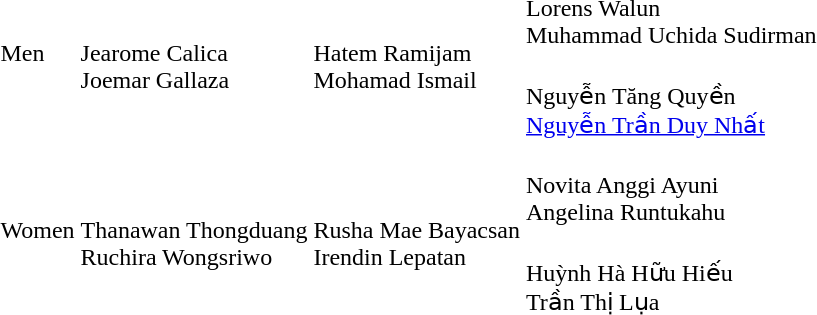<table>
<tr>
<td rowspan=2>Men</td>
<td rowspan=2><br>Jearome Calica<br>Joemar Gallaza</td>
<td rowspan=2><br>Hatem Ramijam<br>Mohamad Ismail</td>
<td nowrap=true><br>Lorens Walun<br>Muhammad Uchida Sudirman</td>
</tr>
<tr>
<td><br>Nguyễn Tăng Quyền<br><a href='#'>Nguyễn Trần Duy Nhất</a></td>
</tr>
<tr>
<td rowspan=2>Women</td>
<td rowspan=2 nowrap=true><br>Thanawan Thongduang<br>Ruchira Wongsriwo</td>
<td rowspan=2 nowrap=true><br>Rusha Mae Bayacsan<br>Irendin Lepatan</td>
<td><br>Novita Anggi Ayuni<br>Angelina Runtukahu</td>
</tr>
<tr>
<td><br>Huỳnh Hà Hữu Hiếu<br>Trần Thị Lụa</td>
</tr>
</table>
